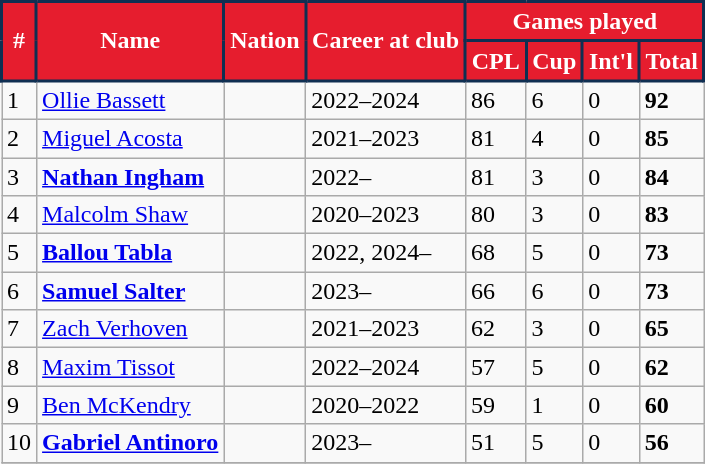<table class="wikitable">
<tr>
<th rowspan="2" style="background:#E61D2E; color:#fff; border:2px solid #102F52;">#</th>
<th rowspan="2" style="background:#E61D2E; color:#fff; border:2px solid #102F52;">Name</th>
<th rowspan="2" style="background:#E61D2E; color:#fff; border:2px solid #102F52;">Nation</th>
<th rowspan="2" style="background:#E61D2E; color:#fff; border:2px solid #102F52;">Career at club</th>
<th colspan="4" style="background:#E61D2E; color:#fff; border:2px solid #102F52;">Games played</th>
</tr>
<tr>
<th style="background:#E61D2E; color:#fff; border:2px solid #102F52;">CPL</th>
<th style="background:#E61D2E; color:#fff; border:2px solid #102F52;">Cup</th>
<th style="background:#E61D2E; color:#fff; border:2px solid #102F52;">Int'l</th>
<th style="background:#E61D2E; color:#fff; border:2px solid #102F52;">Total</th>
</tr>
<tr>
<td>1</td>
<td><a href='#'>Ollie Bassett</a></td>
<td></td>
<td>2022–2024</td>
<td>86</td>
<td>6</td>
<td>0</td>
<td><strong>92</strong></td>
</tr>
<tr>
<td>2</td>
<td><a href='#'>Miguel Acosta</a></td>
<td></td>
<td>2021–2023</td>
<td>81</td>
<td>4</td>
<td>0</td>
<td><strong>85</strong></td>
</tr>
<tr>
<td>3</td>
<td><strong><a href='#'>Nathan Ingham</a></strong></td>
<td></td>
<td>2022–</td>
<td>81</td>
<td>3</td>
<td>0</td>
<td><strong>84</strong></td>
</tr>
<tr>
<td>4</td>
<td><a href='#'>Malcolm Shaw</a></td>
<td></td>
<td>2020–2023</td>
<td>80</td>
<td>3</td>
<td>0</td>
<td><strong>83</strong></td>
</tr>
<tr>
<td>5</td>
<td><strong><a href='#'>Ballou Tabla</a></strong></td>
<td></td>
<td>2022, 2024–</td>
<td>68</td>
<td>5</td>
<td>0</td>
<td><strong>73</strong></td>
</tr>
<tr>
<td>6</td>
<td><strong><a href='#'>Samuel Salter</a></strong></td>
<td></td>
<td>2023–</td>
<td>66</td>
<td>6</td>
<td>0</td>
<td><strong>73</strong></td>
</tr>
<tr>
<td>7</td>
<td><a href='#'>Zach Verhoven</a></td>
<td></td>
<td>2021–2023</td>
<td>62</td>
<td>3</td>
<td>0</td>
<td><strong>65</strong></td>
</tr>
<tr>
<td>8</td>
<td><a href='#'>Maxim Tissot</a></td>
<td></td>
<td>2022–2024</td>
<td>57</td>
<td>5</td>
<td>0</td>
<td><strong>62</strong></td>
</tr>
<tr>
<td>9</td>
<td><a href='#'>Ben McKendry</a></td>
<td></td>
<td>2020–2022</td>
<td>59</td>
<td>1</td>
<td>0</td>
<td><strong>60</strong></td>
</tr>
<tr>
<td>10</td>
<td><strong><a href='#'>Gabriel Antinoro</a></strong></td>
<td></td>
<td>2023–</td>
<td>51</td>
<td>5</td>
<td>0</td>
<td><strong>56</strong></td>
</tr>
<tr>
</tr>
</table>
